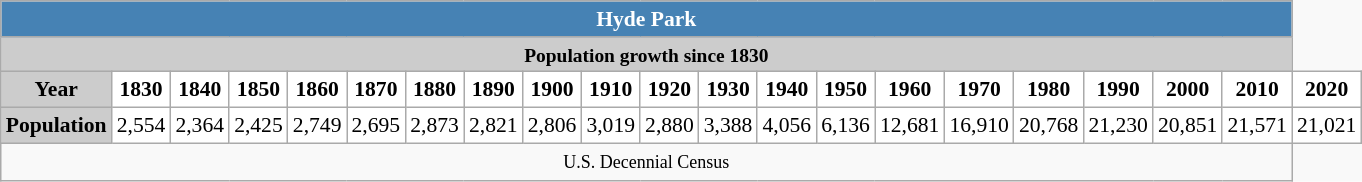<table class="wikitable" style="font-size:90%; width:60%; border:0; text-align:center; line-height:120%;">
<tr>
<th colspan="20" style="text-align:center;background:steelblue;color:white;">Hyde Park</th>
</tr>
<tr>
<th colspan="20" style="text-align:center;font-size:90%;background:#ccc;">Population growth since 1830</th>
</tr>
<tr>
<th style="background:#ccc; height:17px;">Year</th>
<th style="background:#fff;">1830</th>
<th style="background:#fff;">1840</th>
<th style="background:#fff;">1850</th>
<th style="background:#fff;">1860</th>
<th style="background:#fff;">1870</th>
<th style="background:#fff;">1880</th>
<th style="background:#fff;">1890</th>
<th style="background:#fff;">1900</th>
<th style="background:#fff;">1910</th>
<th style="background:#fff;">1920</th>
<th style="background:#fff;">1930</th>
<th style="background:#fff;">1940</th>
<th style="background:#fff;">1950</th>
<th style="background:#fff;">1960</th>
<th style="background:#fff;">1970</th>
<th style="background:#fff;">1980</th>
<th style="background:#fff;">1990</th>
<th style="background:#fff;">2000</th>
<th style="background:#fff;">2010</th>
<th style="background:#fff;">2020</th>
</tr>
<tr style="text-align:center;">
<th style="background:#ccc; height:17px;">Population</th>
<td style="background:#fff;">2,554</td>
<td style="background:#fff;">2,364</td>
<td style="background:#fff;">2,425</td>
<td style="background:#fff;">2,749</td>
<td style="background:#fff;">2,695</td>
<td style="background:#fff;">2,873</td>
<td style="background:#fff;">2,821</td>
<td style="background:#fff;">2,806</td>
<td style="background:#fff;">3,019</td>
<td style="background:#fff;">2,880</td>
<td style="background:#fff;">3,388</td>
<td style="background:#fff;">4,056</td>
<td style="background:#fff;">6,136</td>
<td style="background:#fff;">12,681</td>
<td style="background:#fff;">16,910</td>
<td style="background:#fff;">20,768</td>
<td style="background:#fff;">21,230</td>
<td style="background:#fff;">20,851</td>
<td style="background:#fff;">21,571</td>
<td style="background:#fff;">21,021</td>
</tr>
<tr>
<td colspan="20" style="text-align:center;"><small>U.S. Decennial Census</small></td>
</tr>
</table>
